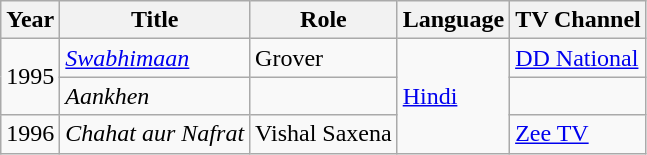<table class="wikitable sortable">
<tr>
<th>Year</th>
<th>Title</th>
<th>Role</th>
<th>Language</th>
<th>TV Channel</th>
</tr>
<tr>
<td rowspan="2">1995</td>
<td><em><a href='#'>Swabhimaan</a></em></td>
<td>Grover</td>
<td rowspan="3"><a href='#'>Hindi</a></td>
<td><a href='#'>DD National</a></td>
</tr>
<tr>
<td><em>Aankhen</em></td>
<td></td>
<td></td>
</tr>
<tr>
<td>1996</td>
<td><em>Chahat aur Nafrat</em></td>
<td>Vishal Saxena</td>
<td><a href='#'>Zee TV</a></td>
</tr>
</table>
